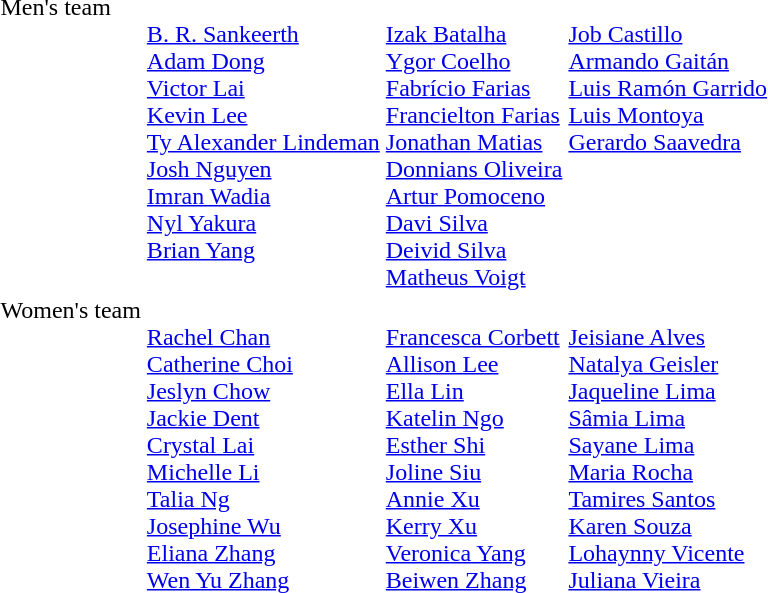<table>
<tr style="vertical-align:top">
<td>Men's team</td>
<td valign="left"><br><a href='#'>B. R. Sankeerth</a><br><a href='#'>Adam Dong</a><br><a href='#'>Victor Lai</a><br><a href='#'>Kevin Lee</a><br><a href='#'>Ty Alexander Lindeman</a><br><a href='#'>Josh Nguyen</a><br><a href='#'>Imran Wadia</a><br><a href='#'>Nyl Yakura</a><br><a href='#'>Brian Yang</a></td>
<td valign="left"><br><a href='#'>Izak Batalha</a><br><a href='#'>Ygor Coelho</a><br><a href='#'>Fabrício Farias</a><br><a href='#'>Francielton Farias</a><br><a href='#'>Jonathan Matias</a><br><a href='#'>Donnians Oliveira</a><br><a href='#'>Artur Pomoceno</a><br><a href='#'>Davi Silva</a><br><a href='#'>Deivid Silva</a><br><a href='#'>Matheus Voigt</a></td>
<td valign="left"><br><a href='#'>Job Castillo</a><br><a href='#'>Armando Gaitán</a><br><a href='#'>Luis Ramón Garrido</a><br><a href='#'>Luis Montoya</a><br><a href='#'>Gerardo Saavedra</a></td>
</tr>
<tr style="vertical-align:top">
<td>Women's team</td>
<td valign="left"><br><a href='#'>Rachel Chan</a><br><a href='#'>Catherine Choi</a><br><a href='#'>Jeslyn Chow</a><br><a href='#'>Jackie Dent</a><br><a href='#'>Crystal Lai</a><br><a href='#'>Michelle Li</a><br><a href='#'>Talia Ng</a><br><a href='#'>Josephine Wu</a><br><a href='#'>Eliana Zhang</a><br><a href='#'>Wen Yu Zhang</a></td>
<td valign="left"><br><a href='#'>Francesca Corbett</a><br><a href='#'>Allison Lee</a><br><a href='#'>Ella Lin</a><br><a href='#'>Katelin Ngo</a><br><a href='#'>Esther Shi</a><br><a href='#'>Joline Siu</a><br><a href='#'>Annie Xu</a><br><a href='#'>Kerry Xu</a><br><a href='#'>Veronica Yang</a><br><a href='#'>Beiwen Zhang</a></td>
<td valign="left"><br><a href='#'>Jeisiane Alves</a><br><a href='#'>Natalya Geisler</a><br><a href='#'>Jaqueline Lima</a><br><a href='#'>Sâmia Lima</a><br><a href='#'>Sayane Lima</a><br><a href='#'>Maria Rocha</a><br><a href='#'>Tamires Santos</a><br><a href='#'>Karen Souza</a><br><a href='#'>Lohaynny Vicente</a><br><a href='#'>Juliana Vieira</a></td>
</tr>
</table>
